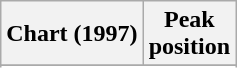<table class="wikitable plainrowheaders" style="text-align:center">
<tr>
<th>Chart (1997)</th>
<th>Peak<br>position</th>
</tr>
<tr>
</tr>
<tr>
</tr>
</table>
